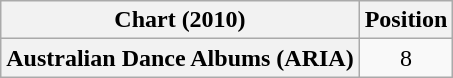<table class="wikitable plainrowheaders" style="text-align:center">
<tr>
<th scope="col">Chart (2010)</th>
<th scope="col">Position</th>
</tr>
<tr>
<th scope="row">Australian Dance Albums (ARIA)</th>
<td>8</td>
</tr>
</table>
